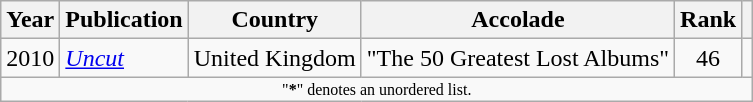<table class="wikitable sortable" style="margin:0 1em 1em 0;">
<tr>
<th>Year</th>
<th>Publication</th>
<th>Country</th>
<th>Accolade</th>
<th>Rank</th>
<th class=unsortable></th>
</tr>
<tr>
<td align=center>2010</td>
<td><em><a href='#'>Uncut</a></em></td>
<td>United Kingdom</td>
<td>"The 50 Greatest Lost Albums"</td>
<td align=center>46</td>
<td></td>
</tr>
<tr class="sortbottom">
<td colspan="6"  style="font-size:8pt; text-align:center;">"<strong>*</strong>" denotes an unordered list.</td>
</tr>
</table>
